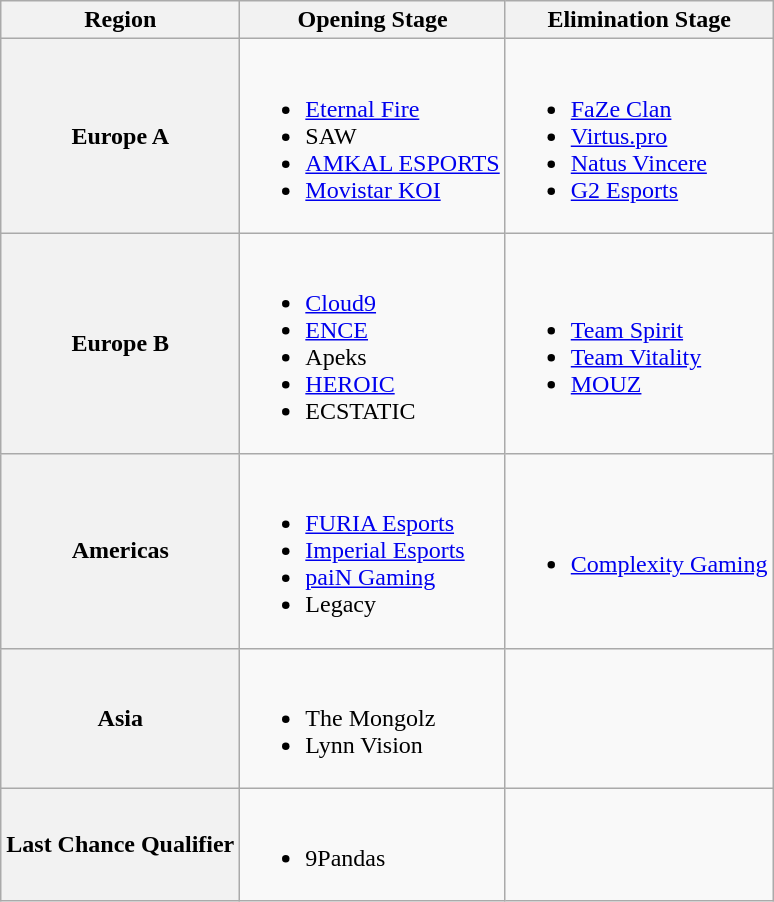<table class="wikitable" style="text-align: left;">
<tr>
<th>Region</th>
<th>Opening Stage</th>
<th>Elimination Stage</th>
</tr>
<tr>
<th>Europe A</th>
<td><br><ul><li><a href='#'>Eternal Fire</a></li><li>SAW</li><li><a href='#'>AMKAL ESPORTS</a></li><li><a href='#'>Movistar KOI</a></li></ul></td>
<td><br><ul><li><a href='#'>FaZe Clan</a></li><li><a href='#'>Virtus.pro</a></li><li><a href='#'>Natus Vincere</a></li><li><a href='#'>G2 Esports</a></li></ul></td>
</tr>
<tr>
<th>Europe B</th>
<td><br><ul><li><a href='#'>Cloud9</a></li><li><a href='#'>ENCE</a></li><li>Apeks</li><li><a href='#'>HEROIC</a></li><li>ECSTATIC</li></ul></td>
<td><br><ul><li><a href='#'>Team Spirit</a></li><li><a href='#'>Team Vitality</a></li><li><a href='#'>MOUZ</a></li></ul></td>
</tr>
<tr>
<th>Americas</th>
<td><br><ul><li><a href='#'>FURIA Esports</a></li><li><a href='#'>Imperial Esports</a></li><li><a href='#'>paiN Gaming</a></li><li>Legacy</li></ul></td>
<td><br><ul><li><a href='#'>Complexity Gaming</a></li></ul></td>
</tr>
<tr>
<th>Asia</th>
<td><br><ul><li>The Mongolz</li><li>Lynn Vision</li></ul></td>
<td></td>
</tr>
<tr>
<th>Last Chance Qualifier</th>
<td><br><ul><li>9Pandas</li></ul></td>
<td></td>
</tr>
</table>
